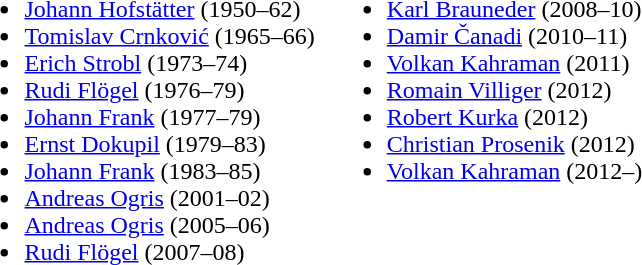<table border="0" cellpadding="3">
<tr valign="top">
<td><br><ul><li><a href='#'>Johann Hofstätter</a> (1950–62)</li><li><a href='#'>Tomislav Crnković</a> (1965–66)</li><li><a href='#'>Erich Strobl</a> (1973–74)</li><li><a href='#'>Rudi Flögel</a> (1976–79)</li><li><a href='#'>Johann Frank</a> (1977–79)</li><li><a href='#'>Ernst Dokupil</a> (1979–83)</li><li><a href='#'>Johann Frank</a> (1983–85)</li><li><a href='#'>Andreas Ogris</a> (2001–02)</li><li><a href='#'>Andreas Ogris</a> (2005–06)</li><li><a href='#'>Rudi Flögel</a> (2007–08)</li></ul></td>
<td><br><ul><li><a href='#'>Karl Brauneder</a> (2008–10)</li><li><a href='#'>Damir Čanadi</a> (2010–11)</li><li><a href='#'>Volkan Kahraman</a> (2011)</li><li><a href='#'>Romain Villiger</a> (2012)</li><li><a href='#'>Robert Kurka</a> (2012)</li><li><a href='#'>Christian Prosenik</a> (2012)</li><li><a href='#'>Volkan Kahraman</a> (2012–)</li></ul></td>
<td></td>
</tr>
</table>
